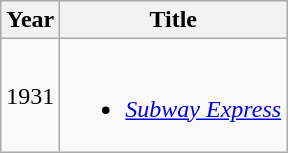<table class="wikitable sortable">
<tr>
<th>Year</th>
<th>Title</th>
</tr>
<tr>
<td>1931</td>
<td><br><ul><li><em><a href='#'>Subway Express</a></em></li></ul></td>
</tr>
</table>
